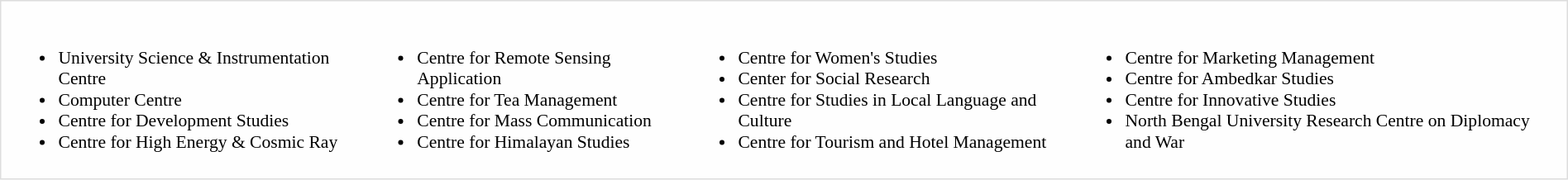<table style="border:1px solid #ddd; background:#fefefe; padding:3px; margin:0; margin:auto;">
<tr style="vertical-align:top; font-size:90%;">
<td><br><ul><li>University Science & Instrumentation Centre</li><li>Computer Centre</li><li>Centre for Development Studies</li><li>Centre for High Energy & Cosmic Ray</li></ul></td>
<td><br><ul><li>Centre for Remote Sensing Application</li><li>Centre for Tea Management</li><li>Centre for Mass Communication</li><li>Centre for Himalayan Studies</li></ul></td>
<td><br><ul><li>Centre for Women's Studies</li><li>Center for Social Research</li><li>Centre for Studies in Local Language and Culture</li><li>Centre for Tourism and Hotel Management</li></ul></td>
<td><br><ul><li>Centre for Marketing Management</li><li>Centre for Ambedkar Studies</li><li>Centre for Innovative Studies</li><li>North Bengal University Research Centre on Diplomacy and War</li></ul></td>
</tr>
</table>
